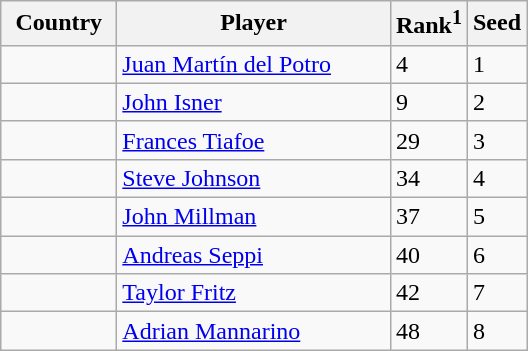<table class="sortable wikitable">
<tr>
<th width=70>Country</th>
<th width=175>Player</th>
<th>Rank<sup>1</sup></th>
<th>Seed</th>
</tr>
<tr>
<td></td>
<td><a href='#'>Juan Martín del Potro</a></td>
<td>4</td>
<td>1</td>
</tr>
<tr>
<td></td>
<td><a href='#'>John Isner</a></td>
<td>9</td>
<td>2</td>
</tr>
<tr>
<td></td>
<td><a href='#'>Frances Tiafoe</a></td>
<td>29</td>
<td>3</td>
</tr>
<tr>
<td></td>
<td><a href='#'>Steve Johnson</a></td>
<td>34</td>
<td>4</td>
</tr>
<tr>
<td></td>
<td><a href='#'>John Millman</a></td>
<td>37</td>
<td>5</td>
</tr>
<tr>
<td></td>
<td><a href='#'>Andreas Seppi</a></td>
<td>40</td>
<td>6</td>
</tr>
<tr>
<td></td>
<td><a href='#'>Taylor Fritz</a></td>
<td>42</td>
<td>7</td>
</tr>
<tr>
<td></td>
<td><a href='#'>Adrian Mannarino</a></td>
<td>48</td>
<td>8</td>
</tr>
</table>
